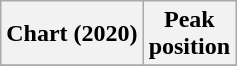<table class="wikitable plainrowheaders" style="text-align:center">
<tr>
<th scope="col">Chart (2020)</th>
<th scope="col">Peak<br>position</th>
</tr>
<tr>
</tr>
</table>
